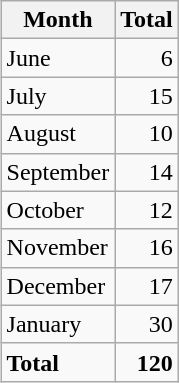<table class="wikitable" align=right style="margin:0 0 1em 1em">
<tr>
<th>Month</th>
<th>Total</th>
</tr>
<tr>
<td>June</td>
<td align="right">6</td>
</tr>
<tr>
<td>July</td>
<td align="right">15</td>
</tr>
<tr>
<td>August</td>
<td align="right">10</td>
</tr>
<tr>
<td>September</td>
<td align="right">14</td>
</tr>
<tr>
<td>October</td>
<td align="right">12</td>
</tr>
<tr>
<td>November</td>
<td align="right">16</td>
</tr>
<tr>
<td>December</td>
<td align="right">17</td>
</tr>
<tr>
<td>January</td>
<td align="right">30</td>
</tr>
<tr>
<td><strong>Total</strong></td>
<td align="right"><strong>120</strong></td>
</tr>
</table>
